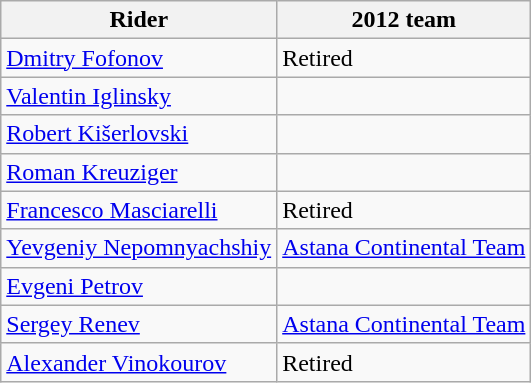<table class="wikitable">
<tr>
<th>Rider</th>
<th>2012 team</th>
</tr>
<tr>
<td><a href='#'>Dmitry Fofonov</a></td>
<td>Retired</td>
</tr>
<tr>
<td><a href='#'>Valentin Iglinsky</a></td>
<td></td>
</tr>
<tr>
<td><a href='#'>Robert Kišerlovski</a></td>
<td></td>
</tr>
<tr>
<td><a href='#'>Roman Kreuziger</a></td>
<td></td>
</tr>
<tr>
<td><a href='#'>Francesco Masciarelli</a></td>
<td>Retired</td>
</tr>
<tr>
<td><a href='#'>Yevgeniy Nepomnyachshiy</a></td>
<td><a href='#'>Astana Continental Team</a></td>
</tr>
<tr>
<td><a href='#'>Evgeni Petrov</a></td>
<td></td>
</tr>
<tr>
<td><a href='#'>Sergey Renev</a></td>
<td><a href='#'>Astana Continental Team</a></td>
</tr>
<tr>
<td><a href='#'>Alexander Vinokourov</a></td>
<td>Retired</td>
</tr>
</table>
